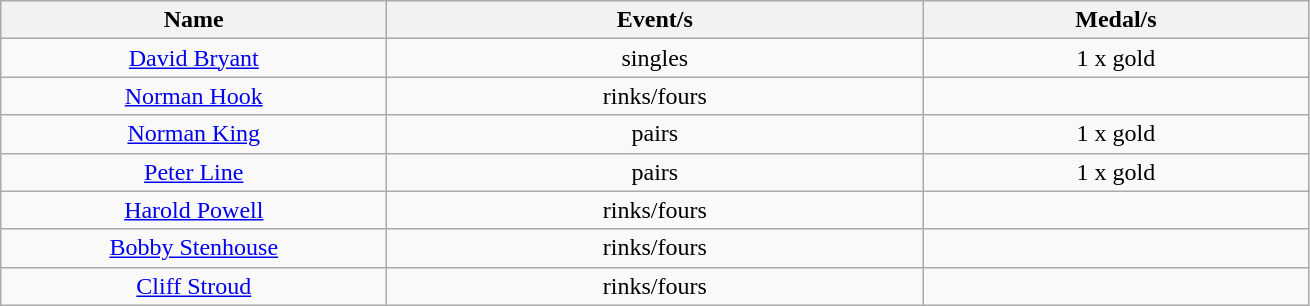<table class="wikitable" style="text-align: center">
<tr>
<th width=250>Name</th>
<th width=350>Event/s</th>
<th width=250>Medal/s</th>
</tr>
<tr>
<td><a href='#'>David Bryant</a></td>
<td>singles</td>
<td>1 x gold</td>
</tr>
<tr>
<td><a href='#'>Norman Hook</a></td>
<td>rinks/fours</td>
<td></td>
</tr>
<tr>
<td><a href='#'>Norman King</a></td>
<td>pairs</td>
<td>1 x gold</td>
</tr>
<tr>
<td><a href='#'>Peter Line</a></td>
<td>pairs</td>
<td>1 x gold</td>
</tr>
<tr>
<td><a href='#'>Harold Powell</a></td>
<td>rinks/fours</td>
<td></td>
</tr>
<tr>
<td><a href='#'>Bobby Stenhouse</a></td>
<td>rinks/fours</td>
<td></td>
</tr>
<tr>
<td><a href='#'>Cliff Stroud</a></td>
<td>rinks/fours</td>
<td></td>
</tr>
</table>
